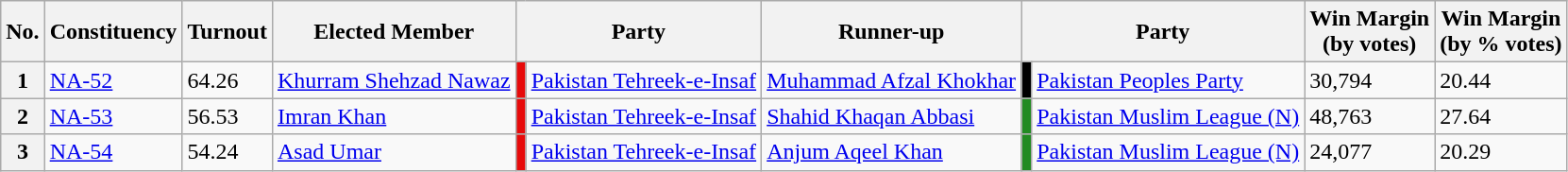<table class="wikitable sortable">
<tr>
<th>No.</th>
<th>Constituency</th>
<th>Turnout</th>
<th>Elected Member</th>
<th colspan="2">Party</th>
<th>Runner-up</th>
<th colspan="2">Party</th>
<th>Win Margin<br>(by votes)</th>
<th>Win Margin<br>(by % votes)</th>
</tr>
<tr>
<th>1</th>
<td><a href='#'>NA-52</a></td>
<td>64.26 </td>
<td><a href='#'>Khurram Shehzad Nawaz</a></td>
<td bgcolor=#e70a0a></td>
<td><a href='#'>Pakistan Tehreek-e-Insaf</a></td>
<td><a href='#'>Muhammad Afzal Khokhar</a></td>
<td bgcolor=#000000></td>
<td><a href='#'>Pakistan Peoples Party</a></td>
<td>30,794</td>
<td>20.44</td>
</tr>
<tr>
<th>2</th>
<td><a href='#'>NA-53</a></td>
<td>56.53 </td>
<td><a href='#'>Imran Khan</a></td>
<td bgcolor=#e70a0a></td>
<td><a href='#'>Pakistan Tehreek-e-Insaf</a></td>
<td><a href='#'>Shahid Khaqan Abbasi</a></td>
<td bgcolor=#228b22></td>
<td><a href='#'>Pakistan Muslim League (N)</a></td>
<td>48,763</td>
<td>27.64</td>
</tr>
<tr>
<th>3</th>
<td><a href='#'>NA-54</a></td>
<td>54.24</td>
<td><a href='#'>Asad Umar</a></td>
<td bgcolor=#e70a0a></td>
<td><a href='#'>Pakistan Tehreek-e-Insaf</a></td>
<td><a href='#'>Anjum Aqeel Khan</a></td>
<td bgcolor=#228b22></td>
<td><a href='#'>Pakistan Muslim League (N)</a></td>
<td>24,077</td>
<td>20.29</td>
</tr>
</table>
